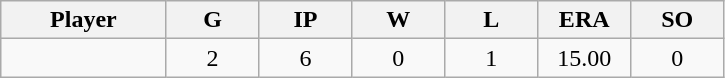<table class="wikitable sortable">
<tr>
<th bgcolor="#DDDDFF" width="16%">Player</th>
<th bgcolor="#DDDDFF" width="9%">G</th>
<th bgcolor="#DDDDFF" width="9%">IP</th>
<th bgcolor="#DDDDFF" width="9%">W</th>
<th bgcolor="#DDDDFF" width="9%">L</th>
<th bgcolor="#DDDDFF" width="9%">ERA</th>
<th bgcolor="#DDDDFF" width="9%">SO</th>
</tr>
<tr align="center">
<td></td>
<td>2</td>
<td>6</td>
<td>0</td>
<td>1</td>
<td>15.00</td>
<td>0</td>
</tr>
</table>
